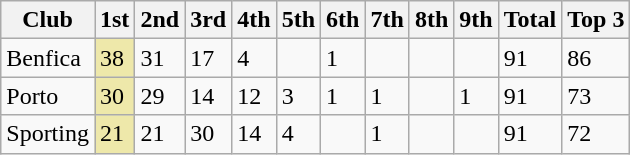<table class="wikitable">
<tr>
<th width="40px">Club</th>
<th width="5px">1st</th>
<th width="5px">2nd</th>
<th width="5px">3rd</th>
<th width="5px">4th</th>
<th width="5px">5th</th>
<th width="5px">6th</th>
<th width="5px">7th</th>
<th width="5px">8th</th>
<th width="5px">9th</th>
<th>Total</th>
<th>Top 3</th>
</tr>
<tr>
<td>Benfica</td>
<td bgcolor="EEE8AA">38</td>
<td>31</td>
<td>17</td>
<td>4</td>
<td></td>
<td>1</td>
<td></td>
<td></td>
<td></td>
<td>91</td>
<td>86</td>
</tr>
<tr>
<td>Porto</td>
<td bgcolor="EEE8AA">30</td>
<td>29</td>
<td>14</td>
<td>12</td>
<td>3</td>
<td>1</td>
<td>1</td>
<td></td>
<td>1</td>
<td>91</td>
<td>73</td>
</tr>
<tr>
<td>Sporting</td>
<td bgcolor="EEE8AA">21</td>
<td>21</td>
<td>30</td>
<td>14</td>
<td>4</td>
<td></td>
<td>1</td>
<td></td>
<td></td>
<td>91</td>
<td>72</td>
</tr>
</table>
